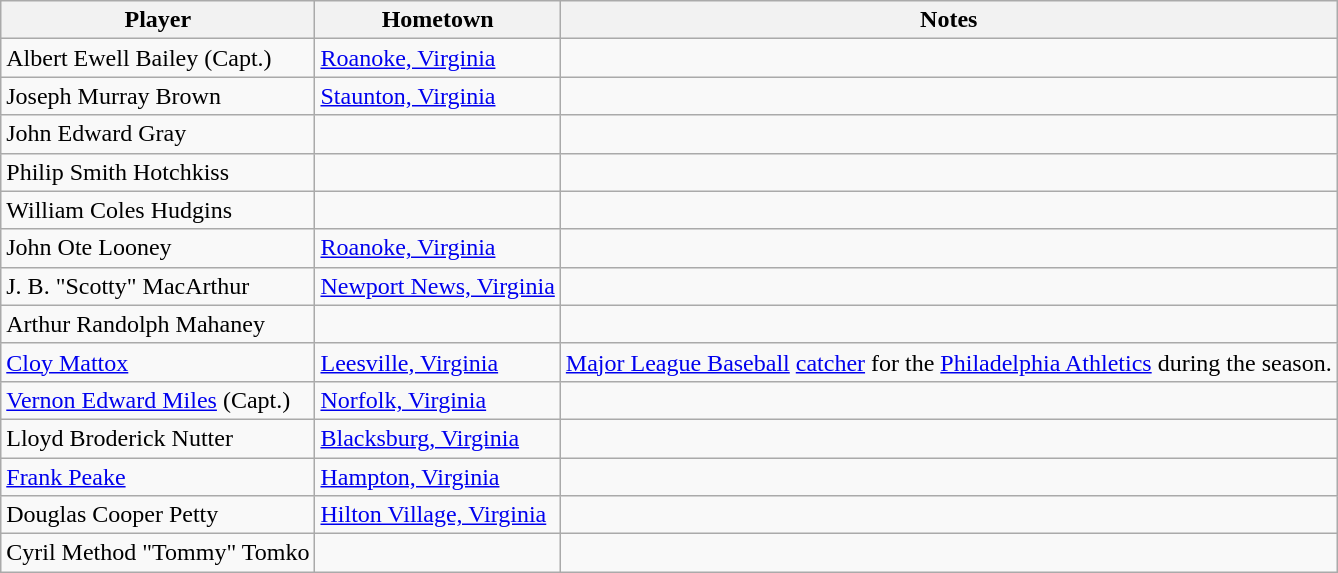<table class="wikitable" border="1">
<tr ;>
<th>Player</th>
<th>Hometown</th>
<th>Notes</th>
</tr>
<tr>
<td>Albert Ewell Bailey (Capt.)</td>
<td><a href='#'>Roanoke, Virginia</a></td>
<td></td>
</tr>
<tr>
<td>Joseph Murray Brown</td>
<td><a href='#'>Staunton, Virginia</a></td>
<td></td>
</tr>
<tr>
<td>John Edward Gray</td>
<td></td>
<td></td>
</tr>
<tr>
<td>Philip Smith Hotchkiss</td>
<td></td>
<td></td>
</tr>
<tr>
<td>William Coles Hudgins</td>
<td></td>
<td></td>
</tr>
<tr>
<td>John Ote Looney</td>
<td><a href='#'>Roanoke, Virginia</a></td>
<td></td>
</tr>
<tr>
<td>J. B. "Scotty" MacArthur</td>
<td><a href='#'>Newport News, Virginia</a></td>
<td></td>
</tr>
<tr>
<td>Arthur Randolph Mahaney</td>
<td></td>
<td></td>
</tr>
<tr>
<td><a href='#'>Cloy Mattox</a></td>
<td><a href='#'>Leesville, Virginia</a></td>
<td><a href='#'>Major League Baseball</a> <a href='#'>catcher</a> for the <a href='#'>Philadelphia Athletics</a> during the  season.</td>
</tr>
<tr>
<td><a href='#'>Vernon Edward Miles</a> (Capt.)</td>
<td><a href='#'>Norfolk, Virginia</a></td>
<td></td>
</tr>
<tr>
<td>Lloyd Broderick Nutter</td>
<td><a href='#'>Blacksburg, Virginia</a></td>
<td></td>
</tr>
<tr>
<td><a href='#'>Frank Peake</a></td>
<td><a href='#'>Hampton, Virginia</a></td>
<td></td>
</tr>
<tr>
<td>Douglas Cooper Petty</td>
<td><a href='#'>Hilton Village, Virginia</a></td>
<td></td>
</tr>
<tr>
<td>Cyril Method "Tommy" Tomko</td>
<td></td>
<td></td>
</tr>
</table>
